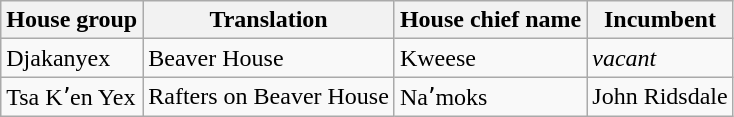<table class="wikitable">
<tr>
<th>House group</th>
<th>Translation</th>
<th>House chief name</th>
<th>Incumbent</th>
</tr>
<tr>
<td>Djakanyex</td>
<td>Beaver House</td>
<td>Kweese</td>
<td><em>vacant</em></td>
</tr>
<tr>
<td>Tsa Kʼen Yex</td>
<td>Rafters on Beaver House</td>
<td>Naʼmoks</td>
<td>John Ridsdale</td>
</tr>
</table>
